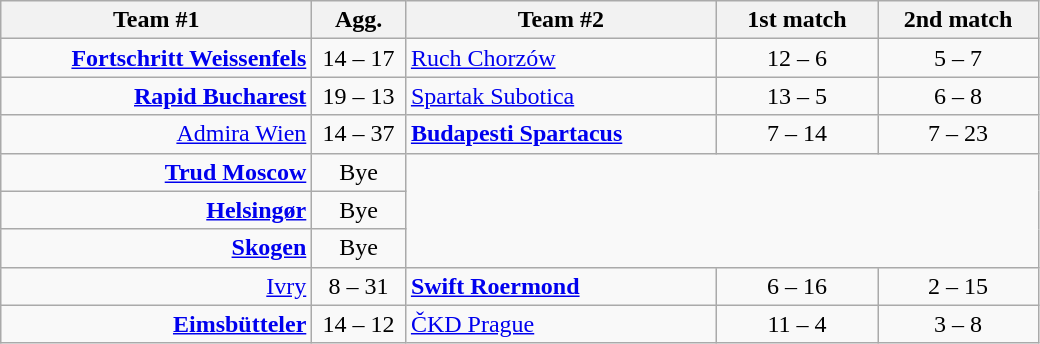<table class=wikitable style="text-align:center">
<tr>
<th width=200>Team #1</th>
<th width=55>Agg.</th>
<th width=200>Team #2</th>
<th width=100>1st match</th>
<th width=100>2nd match</th>
</tr>
<tr>
<td align=right><strong><a href='#'>Fortschritt Weissenfels</a></strong> </td>
<td align=center>14 – 17</td>
<td align=left> <a href='#'>Ruch Chorzów</a></td>
<td align=center>12 – 6</td>
<td align=center>5 – 7</td>
</tr>
<tr>
<td align=right><strong><a href='#'>Rapid Bucharest</a></strong> </td>
<td align=center>19 – 13</td>
<td align=left> <a href='#'>Spartak Subotica</a></td>
<td align=center>13 – 5</td>
<td align=center>6 – 8</td>
</tr>
<tr>
<td align=right><a href='#'>Admira Wien</a> </td>
<td align=center>14 – 37</td>
<td align=left> <strong><a href='#'>Budapesti Spartacus</a></strong></td>
<td align=center>7 – 14</td>
<td align=center>7 – 23</td>
</tr>
<tr>
<td align=right><strong><a href='#'>Trud Moscow</a></strong> </td>
<td>Bye</td>
<td align=center rowspan=3 colspan=3></td>
</tr>
<tr>
<td align=right><strong><a href='#'>Helsingør</a></strong> </td>
<td>Bye</td>
</tr>
<tr>
<td align=right><strong><a href='#'>Skogen</a></strong> </td>
<td>Bye</td>
</tr>
<tr>
<td align=right><a href='#'>Ivry</a> </td>
<td align=center>8 – 31</td>
<td align=left> <strong><a href='#'>Swift Roermond</a></strong></td>
<td align=center>6 – 16</td>
<td align=center>2 – 15</td>
</tr>
<tr>
<td align=right><strong><a href='#'>Eimsbütteler</a></strong> </td>
<td align=center>14 – 12</td>
<td align=left> <a href='#'>ČKD Prague</a></td>
<td align=center>11 – 4</td>
<td align=center>3 – 8</td>
</tr>
</table>
